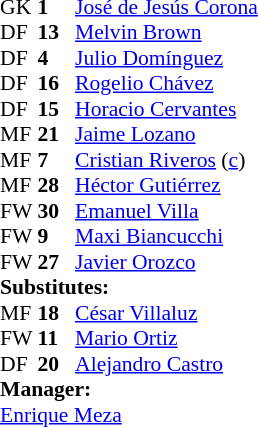<table style="font-size:90%; margin:0.2em auto;" cellspacing="0" cellpadding="0">
<tr>
<th width="25"></th>
<th width="25"></th>
</tr>
<tr>
<td>GK</td>
<td><strong>1</strong></td>
<td> <a href='#'>José de Jesús Corona</a></td>
</tr>
<tr>
<td>DF</td>
<td><strong>13</strong></td>
<td> <a href='#'>Melvin Brown</a></td>
</tr>
<tr>
<td>DF</td>
<td><strong>4</strong></td>
<td> <a href='#'>Julio Domínguez</a></td>
<td></td>
</tr>
<tr>
<td>DF</td>
<td><strong>16</strong></td>
<td> <a href='#'>Rogelio Chávez</a></td>
<td></td>
<td></td>
</tr>
<tr>
<td>DF</td>
<td><strong>15</strong></td>
<td> <a href='#'>Horacio Cervantes</a></td>
</tr>
<tr>
<td>MF</td>
<td><strong>21</strong></td>
<td> <a href='#'>Jaime Lozano</a></td>
</tr>
<tr>
<td>MF</td>
<td><strong>7</strong></td>
<td> <a href='#'>Cristian Riveros</a> (<a href='#'>c</a>)</td>
</tr>
<tr>
<td>MF</td>
<td><strong>28</strong></td>
<td> <a href='#'>Héctor Gutiérrez</a></td>
</tr>
<tr>
<td>FW</td>
<td><strong>30</strong></td>
<td> <a href='#'>Emanuel Villa</a></td>
<td></td>
</tr>
<tr>
<td>FW</td>
<td><strong>9</strong></td>
<td> <a href='#'>Maxi Biancucchi</a></td>
<td></td>
<td></td>
</tr>
<tr>
<td>FW</td>
<td><strong>27</strong></td>
<td> <a href='#'>Javier Orozco</a></td>
<td></td>
<td></td>
</tr>
<tr>
<td colspan=3><strong>Substitutes:</strong></td>
</tr>
<tr>
<td>MF</td>
<td><strong>18</strong></td>
<td> <a href='#'>César Villaluz</a></td>
<td></td>
<td></td>
</tr>
<tr>
<td>FW</td>
<td><strong>11</strong></td>
<td> <a href='#'>Mario Ortiz</a></td>
<td></td>
<td></td>
</tr>
<tr>
<td>DF</td>
<td><strong>20</strong></td>
<td> <a href='#'>Alejandro Castro</a></td>
<td></td>
<td></td>
</tr>
<tr>
<td colspan=3><strong>Manager:</strong></td>
</tr>
<tr>
<td colspan=4> <a href='#'>Enrique Meza</a></td>
</tr>
</table>
